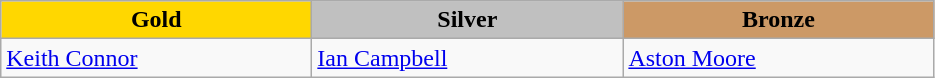<table class="wikitable" style="text-align:left">
<tr align="center">
<td width=200 bgcolor=gold><strong>Gold</strong></td>
<td width=200 bgcolor=silver><strong>Silver</strong></td>
<td width=200 bgcolor=CC9966><strong>Bronze</strong></td>
</tr>
<tr>
<td><a href='#'>Keith Connor</a><br><em></em></td>
<td><a href='#'>Ian Campbell</a><br><em></em></td>
<td><a href='#'>Aston Moore</a><br><em></em></td>
</tr>
</table>
